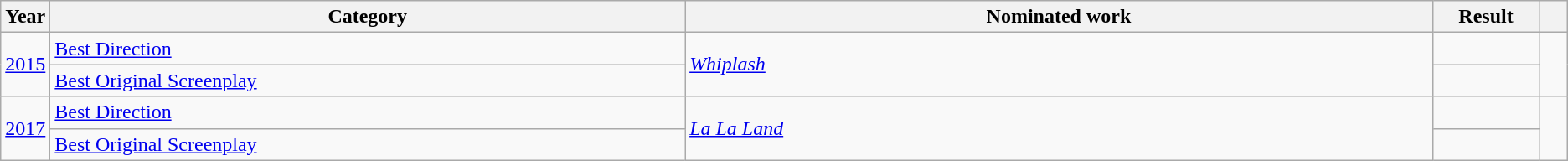<table class=wikitable>
<tr>
<th scope="col" style="width:1em;">Year</th>
<th scope="col" style="width:33em;">Category</th>
<th scope="col" style="width:39em;">Nominated work</th>
<th scope="col" style="width:5em;">Result</th>
<th scope="col" style="width:1em;"></th>
</tr>
<tr>
<td rowspan="2"><a href='#'>2015</a></td>
<td><a href='#'>Best Direction</a></td>
<td rowspan="2"><em><a href='#'>Whiplash</a></em></td>
<td></td>
<td rowspan="2"></td>
</tr>
<tr>
<td><a href='#'>Best Original Screenplay</a></td>
<td></td>
</tr>
<tr>
<td rowspan="2"><a href='#'>2017</a></td>
<td><a href='#'>Best Direction</a></td>
<td rowspan="2"><em><a href='#'>La La Land</a></em></td>
<td></td>
<td rowspan="2"></td>
</tr>
<tr>
<td><a href='#'>Best Original Screenplay</a></td>
<td></td>
</tr>
</table>
